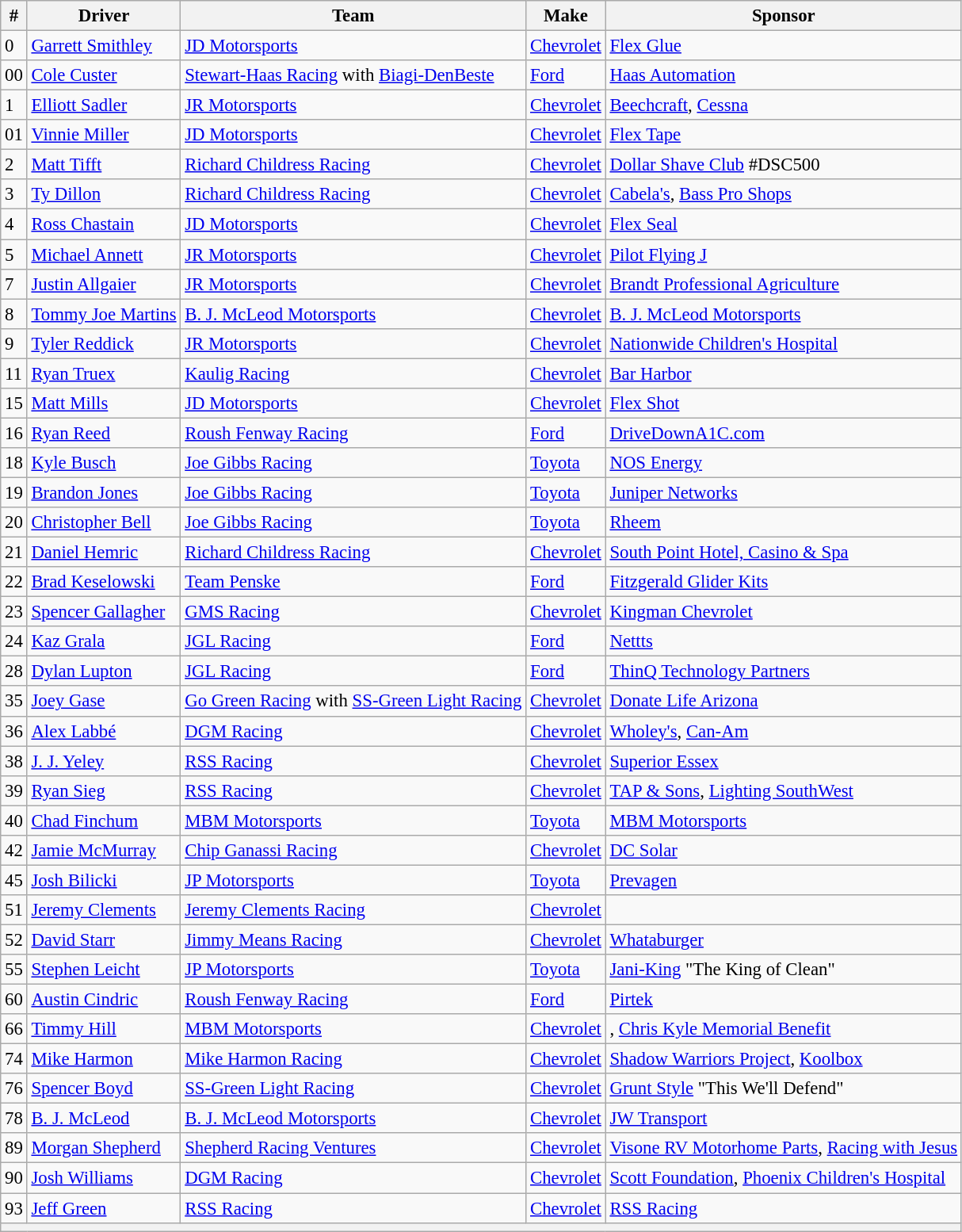<table class="wikitable" style="font-size:95%">
<tr>
<th>#</th>
<th>Driver</th>
<th>Team</th>
<th>Make</th>
<th>Sponsor</th>
</tr>
<tr>
<td>0</td>
<td><a href='#'>Garrett Smithley</a></td>
<td><a href='#'>JD Motorsports</a></td>
<td><a href='#'>Chevrolet</a></td>
<td><a href='#'>Flex Glue</a></td>
</tr>
<tr>
<td>00</td>
<td><a href='#'>Cole Custer</a></td>
<td><a href='#'>Stewart-Haas Racing</a> with <a href='#'>Biagi-DenBeste</a></td>
<td><a href='#'>Ford</a></td>
<td><a href='#'>Haas Automation</a></td>
</tr>
<tr>
<td>1</td>
<td><a href='#'>Elliott Sadler</a></td>
<td><a href='#'>JR Motorsports</a></td>
<td><a href='#'>Chevrolet</a></td>
<td><a href='#'>Beechcraft</a>, <a href='#'>Cessna</a></td>
</tr>
<tr>
<td>01</td>
<td><a href='#'>Vinnie Miller</a></td>
<td><a href='#'>JD Motorsports</a></td>
<td><a href='#'>Chevrolet</a></td>
<td><a href='#'>Flex Tape</a></td>
</tr>
<tr>
<td>2</td>
<td><a href='#'>Matt Tifft</a></td>
<td><a href='#'>Richard Childress Racing</a></td>
<td><a href='#'>Chevrolet</a></td>
<td><a href='#'>Dollar Shave Club</a> #DSC500</td>
</tr>
<tr>
<td>3</td>
<td><a href='#'>Ty Dillon</a></td>
<td><a href='#'>Richard Childress Racing</a></td>
<td><a href='#'>Chevrolet</a></td>
<td><a href='#'>Cabela's</a>, <a href='#'>Bass Pro Shops</a></td>
</tr>
<tr>
<td>4</td>
<td><a href='#'>Ross Chastain</a></td>
<td><a href='#'>JD Motorsports</a></td>
<td><a href='#'>Chevrolet</a></td>
<td><a href='#'>Flex Seal</a></td>
</tr>
<tr>
<td>5</td>
<td><a href='#'>Michael Annett</a></td>
<td><a href='#'>JR Motorsports</a></td>
<td><a href='#'>Chevrolet</a></td>
<td><a href='#'>Pilot Flying J</a></td>
</tr>
<tr>
<td>7</td>
<td><a href='#'>Justin Allgaier</a></td>
<td><a href='#'>JR Motorsports</a></td>
<td><a href='#'>Chevrolet</a></td>
<td><a href='#'>Brandt Professional Agriculture</a></td>
</tr>
<tr>
<td>8</td>
<td><a href='#'>Tommy Joe Martins</a></td>
<td><a href='#'>B. J. McLeod Motorsports</a></td>
<td><a href='#'>Chevrolet</a></td>
<td><a href='#'>B. J. McLeod Motorsports</a></td>
</tr>
<tr>
<td>9</td>
<td><a href='#'>Tyler Reddick</a></td>
<td><a href='#'>JR Motorsports</a></td>
<td><a href='#'>Chevrolet</a></td>
<td><a href='#'>Nationwide Children's Hospital</a></td>
</tr>
<tr>
<td>11</td>
<td><a href='#'>Ryan Truex</a></td>
<td><a href='#'>Kaulig Racing</a></td>
<td><a href='#'>Chevrolet</a></td>
<td><a href='#'>Bar Harbor</a></td>
</tr>
<tr>
<td>15</td>
<td><a href='#'>Matt Mills</a></td>
<td><a href='#'>JD Motorsports</a></td>
<td><a href='#'>Chevrolet</a></td>
<td><a href='#'>Flex Shot</a></td>
</tr>
<tr>
<td>16</td>
<td><a href='#'>Ryan Reed</a></td>
<td><a href='#'>Roush Fenway Racing</a></td>
<td><a href='#'>Ford</a></td>
<td><a href='#'>DriveDownA1C.com</a></td>
</tr>
<tr>
<td>18</td>
<td><a href='#'>Kyle Busch</a></td>
<td><a href='#'>Joe Gibbs Racing</a></td>
<td><a href='#'>Toyota</a></td>
<td><a href='#'>NOS Energy</a></td>
</tr>
<tr>
<td>19</td>
<td><a href='#'>Brandon Jones</a></td>
<td><a href='#'>Joe Gibbs Racing</a></td>
<td><a href='#'>Toyota</a></td>
<td><a href='#'>Juniper Networks</a></td>
</tr>
<tr>
<td>20</td>
<td><a href='#'>Christopher Bell</a></td>
<td><a href='#'>Joe Gibbs Racing</a></td>
<td><a href='#'>Toyota</a></td>
<td><a href='#'>Rheem</a></td>
</tr>
<tr>
<td>21</td>
<td><a href='#'>Daniel Hemric</a></td>
<td><a href='#'>Richard Childress Racing</a></td>
<td><a href='#'>Chevrolet</a></td>
<td><a href='#'>South Point Hotel, Casino & Spa</a></td>
</tr>
<tr>
<td>22</td>
<td><a href='#'>Brad Keselowski</a></td>
<td><a href='#'>Team Penske</a></td>
<td><a href='#'>Ford</a></td>
<td><a href='#'>Fitzgerald Glider Kits</a></td>
</tr>
<tr>
<td>23</td>
<td><a href='#'>Spencer Gallagher</a></td>
<td><a href='#'>GMS Racing</a></td>
<td><a href='#'>Chevrolet</a></td>
<td><a href='#'>Kingman Chevrolet</a></td>
</tr>
<tr>
<td>24</td>
<td><a href='#'>Kaz Grala</a></td>
<td><a href='#'>JGL Racing</a></td>
<td><a href='#'>Ford</a></td>
<td><a href='#'>Nettts</a></td>
</tr>
<tr>
<td>28</td>
<td><a href='#'>Dylan Lupton</a></td>
<td><a href='#'>JGL Racing</a></td>
<td><a href='#'>Ford</a></td>
<td><a href='#'>ThinQ Technology Partners</a></td>
</tr>
<tr>
<td>35</td>
<td><a href='#'>Joey Gase</a></td>
<td><a href='#'>Go Green Racing</a> with <a href='#'>SS-Green Light Racing</a></td>
<td><a href='#'>Chevrolet</a></td>
<td><a href='#'>Donate Life Arizona</a></td>
</tr>
<tr>
<td>36</td>
<td><a href='#'>Alex Labbé</a></td>
<td><a href='#'>DGM Racing</a></td>
<td><a href='#'>Chevrolet</a></td>
<td><a href='#'>Wholey's</a>, <a href='#'>Can-Am</a></td>
</tr>
<tr>
<td>38</td>
<td><a href='#'>J. J. Yeley</a></td>
<td><a href='#'>RSS Racing</a></td>
<td><a href='#'>Chevrolet</a></td>
<td><a href='#'>Superior Essex</a></td>
</tr>
<tr>
<td>39</td>
<td><a href='#'>Ryan Sieg</a></td>
<td><a href='#'>RSS Racing</a></td>
<td><a href='#'>Chevrolet</a></td>
<td><a href='#'>TAP & Sons</a>, <a href='#'>Lighting SouthWest</a></td>
</tr>
<tr>
<td>40</td>
<td><a href='#'>Chad Finchum</a></td>
<td><a href='#'>MBM Motorsports</a></td>
<td><a href='#'>Toyota</a></td>
<td><a href='#'>MBM Motorsports</a></td>
</tr>
<tr>
<td>42</td>
<td><a href='#'>Jamie McMurray</a></td>
<td><a href='#'>Chip Ganassi Racing</a></td>
<td><a href='#'>Chevrolet</a></td>
<td><a href='#'>DC Solar</a></td>
</tr>
<tr>
<td>45</td>
<td><a href='#'>Josh Bilicki</a></td>
<td><a href='#'>JP Motorsports</a></td>
<td><a href='#'>Toyota</a></td>
<td><a href='#'>Prevagen</a></td>
</tr>
<tr>
<td>51</td>
<td><a href='#'>Jeremy Clements</a></td>
<td><a href='#'>Jeremy Clements Racing</a></td>
<td><a href='#'>Chevrolet</a></td>
<td></td>
</tr>
<tr>
<td>52</td>
<td><a href='#'>David Starr</a></td>
<td><a href='#'>Jimmy Means Racing</a></td>
<td><a href='#'>Chevrolet</a></td>
<td><a href='#'>Whataburger</a></td>
</tr>
<tr>
<td>55</td>
<td><a href='#'>Stephen Leicht</a></td>
<td><a href='#'>JP Motorsports</a></td>
<td><a href='#'>Toyota</a></td>
<td><a href='#'>Jani-King</a> "The King of Clean"</td>
</tr>
<tr>
<td>60</td>
<td><a href='#'>Austin Cindric</a></td>
<td><a href='#'>Roush Fenway Racing</a></td>
<td><a href='#'>Ford</a></td>
<td><a href='#'>Pirtek</a></td>
</tr>
<tr>
<td>66</td>
<td><a href='#'>Timmy Hill</a></td>
<td><a href='#'>MBM Motorsports</a></td>
<td><a href='#'>Chevrolet</a></td>
<td>, <a href='#'>Chris Kyle Memorial Benefit</a></td>
</tr>
<tr>
<td>74</td>
<td><a href='#'>Mike Harmon</a></td>
<td><a href='#'>Mike Harmon Racing</a></td>
<td><a href='#'>Chevrolet</a></td>
<td><a href='#'>Shadow Warriors Project</a>, <a href='#'>Koolbox</a></td>
</tr>
<tr>
<td>76</td>
<td><a href='#'>Spencer Boyd</a></td>
<td><a href='#'>SS-Green Light Racing</a></td>
<td><a href='#'>Chevrolet</a></td>
<td><a href='#'>Grunt Style</a> "This We'll Defend"</td>
</tr>
<tr>
<td>78</td>
<td><a href='#'>B. J. McLeod</a></td>
<td><a href='#'>B. J. McLeod Motorsports</a></td>
<td><a href='#'>Chevrolet</a></td>
<td><a href='#'>JW Transport</a></td>
</tr>
<tr>
<td>89</td>
<td><a href='#'>Morgan Shepherd</a></td>
<td><a href='#'>Shepherd Racing Ventures</a></td>
<td><a href='#'>Chevrolet</a></td>
<td><a href='#'>Visone RV Motorhome Parts</a>, <a href='#'>Racing with Jesus</a></td>
</tr>
<tr>
<td>90</td>
<td><a href='#'>Josh Williams</a></td>
<td><a href='#'>DGM Racing</a></td>
<td><a href='#'>Chevrolet</a></td>
<td><a href='#'>Scott Foundation</a>, <a href='#'>Phoenix Children's Hospital</a></td>
</tr>
<tr>
<td>93</td>
<td><a href='#'>Jeff Green</a></td>
<td><a href='#'>RSS Racing</a></td>
<td><a href='#'>Chevrolet</a></td>
<td><a href='#'>RSS Racing</a></td>
</tr>
<tr>
<th colspan="5"></th>
</tr>
</table>
